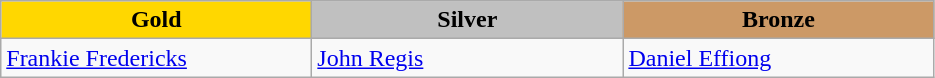<table class="wikitable" style="text-align:left">
<tr align="center">
<td width=200 bgcolor=gold><strong>Gold</strong></td>
<td width=200 bgcolor=silver><strong>Silver</strong></td>
<td width=200 bgcolor=CC9966><strong>Bronze</strong></td>
</tr>
<tr>
<td><a href='#'>Frankie Fredericks</a><br><em></em></td>
<td><a href='#'>John Regis</a><br><em></em></td>
<td><a href='#'>Daniel Effiong</a><br><em></em></td>
</tr>
</table>
